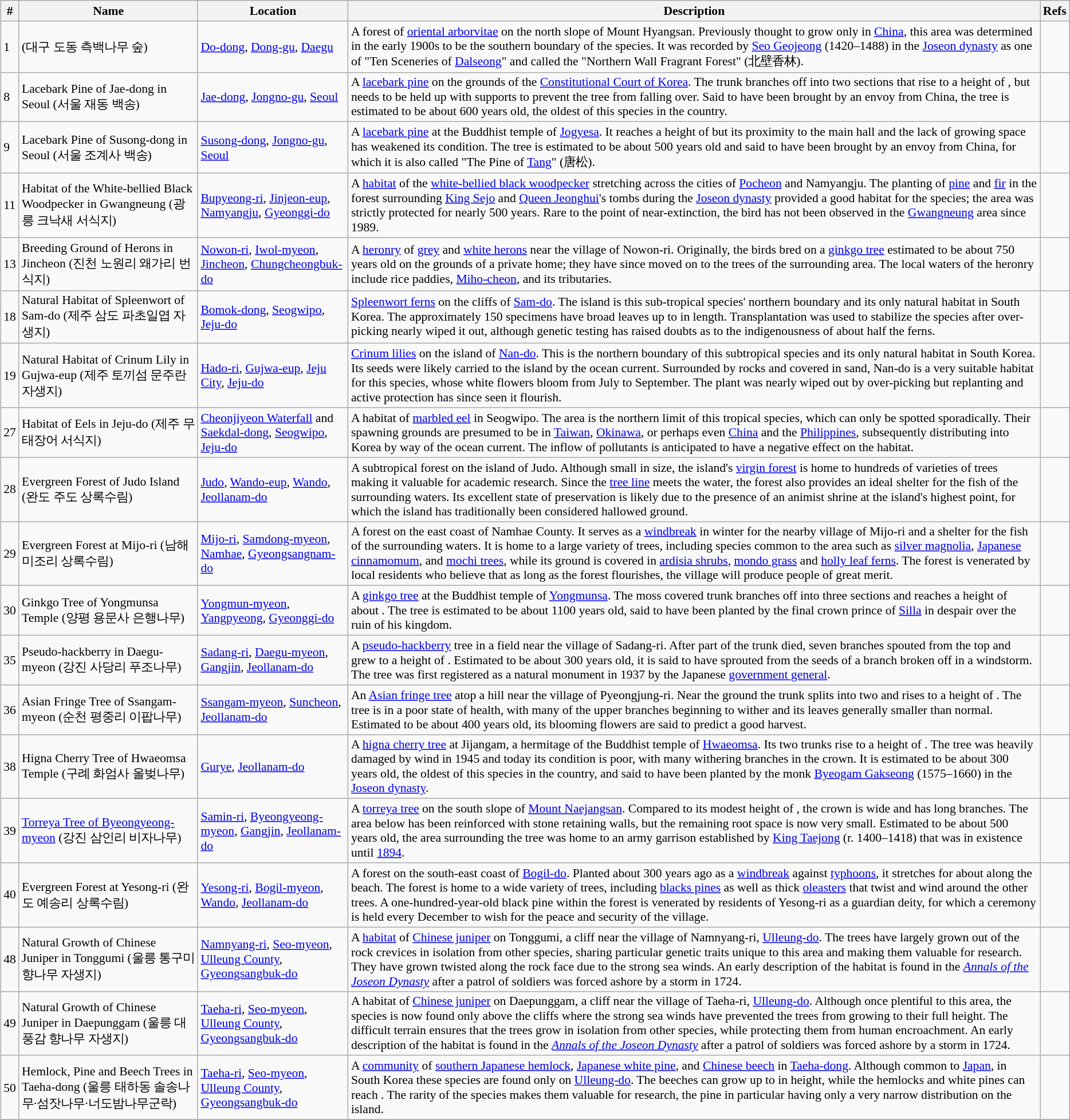<table class="wikitable sortable" style="margin-left: 5px; font-size: 90%;">
<tr>
<th align="center">#</th>
<th align="center">Name</th>
<th align="center">Location</th>
<th align="center">Description</th>
<th align="center">Refs</th>
</tr>
<tr>
<td>1</td>
<td> (대구 도동 측백나무 숲)</td>
<td><a href='#'>Do-dong</a>, <a href='#'>Dong-gu</a>, <a href='#'>Daegu</a></td>
<td>A  forest of <a href='#'>oriental arborvitae</a> on the north slope of Mount Hyangsan. Previously thought to grow only in <a href='#'>China</a>, this area was determined in the early 1900s to be the southern boundary of the species. It was recorded by <a href='#'>Seo Geojeong</a> (1420–1488) in the <a href='#'>Joseon dynasty</a> as one of "Ten Sceneries of <a href='#'>Dalseong</a>" and called the "Northern Wall Fragrant Forest" (北壁香林).</td>
<td></td>
</tr>
<tr>
<td>8</td>
<td>Lacebark Pine of Jae-dong in Seoul (서울 재동 백송)</td>
<td><a href='#'>Jae-dong</a>, <a href='#'>Jongno-gu</a>, <a href='#'>Seoul</a></td>
<td>A <a href='#'>lacebark pine</a> on the grounds of the <a href='#'>Constitutional Court of Korea</a>. The trunk branches off into two sections that rise to a height of , but needs to be held up with supports to prevent the tree from falling over. Said to have been brought by an envoy from China, the tree is estimated to be about 600 years old, the oldest of this species in the country.</td>
<td></td>
</tr>
<tr>
<td>9</td>
<td>Lacebark Pine of Susong-dong in Seoul (서울 조계사 백송)</td>
<td><a href='#'>Susong-dong</a>, <a href='#'>Jongno-gu</a>, <a href='#'>Seoul</a></td>
<td>A <a href='#'>lacebark pine</a> at the Buddhist temple of <a href='#'>Jogyesa</a>. It reaches a height of  but its proximity to the main hall and the lack of growing space has weakened its condition. The tree is estimated to be about 500 years old and said to have been brought by an envoy from China, for which it is also called "The Pine of <a href='#'>Tang</a>" (唐松).</td>
<td></td>
</tr>
<tr>
<td>11</td>
<td>Habitat of the White-bellied Black Woodpecker in Gwangneung (광릉 크낙새 서식지)</td>
<td><a href='#'>Bupyeong-ri</a>, <a href='#'>Jinjeon-eup</a>, <a href='#'>Namyangju</a>, <a href='#'>Gyeonggi-do</a></td>
<td>A  <a href='#'>habitat</a> of the <a href='#'>white-bellied black woodpecker</a> stretching across the cities of <a href='#'>Pocheon</a> and Namyangju. The planting of <a href='#'>pine</a> and <a href='#'>fir</a> in the forest surrounding <a href='#'>King Sejo</a> and <a href='#'>Queen Jeonghui</a>'s tombs during the <a href='#'>Joseon dynasty</a> provided a good habitat for the species; the area was strictly protected for nearly 500 years. Rare to the point of near-extinction, the bird has not been observed in the <a href='#'>Gwangneung</a> area since 1989.</td>
<td></td>
</tr>
<tr>
<td>13</td>
<td>Breeding Ground of Herons in Jincheon (진천 노원리 왜가리 번식지)</td>
<td><a href='#'>Nowon-ri</a>, <a href='#'>Iwol-myeon</a>, <a href='#'>Jincheon</a>, <a href='#'>Chungcheongbuk-do</a></td>
<td>A  <a href='#'>heronry</a> of <a href='#'>grey</a> and <a href='#'>white herons</a> near the village of Nowon-ri. Originally, the birds bred on a <a href='#'>ginkgo tree</a> estimated to be about 750 years old on the grounds of a private home; they have since moved on to the trees of the surrounding area. The local waters of the heronry include rice paddies, <a href='#'>Miho-cheon</a>, and its tributaries.</td>
<td></td>
</tr>
<tr>
<td>18</td>
<td>Natural Habitat of Spleenwort of Sam-do (제주 삼도 파초일엽 자생지)</td>
<td><a href='#'>Bomok-dong</a>, <a href='#'>Seogwipo</a>, <a href='#'>Jeju-do</a></td>
<td><a href='#'>Spleenwort ferns</a> on the cliffs of <a href='#'>Sam-do</a>. The island is this sub-tropical species' northern boundary and its only natural habitat in South Korea. The approximately 150 specimens have broad leaves up to  in length. Transplantation was used to stabilize the species after over-picking nearly wiped it out, although genetic testing has raised doubts as to the indigenousness of about half the ferns.</td>
<td></td>
</tr>
<tr>
<td>19</td>
<td>Natural Habitat of Crinum Lily in Gujwa-eup (제주 토끼섬 문주란 자생지)</td>
<td><a href='#'>Hado-ri</a>, <a href='#'>Gujwa-eup</a>, <a href='#'>Jeju City</a>, <a href='#'>Jeju-do</a></td>
<td><a href='#'>Crinum lilies</a> on the island of <a href='#'>Nan-do</a>. This is the northern boundary of this subtropical species and its only natural habitat in South Korea. Its seeds were likely carried to the island by the ocean current. Surrounded by rocks and covered in sand, Nan-do is a very suitable habitat for this species, whose white flowers bloom from July to September. The plant was nearly wiped out by over-picking but replanting and active protection has since seen it flourish.</td>
<td></td>
</tr>
<tr>
<td>27</td>
<td>Habitat of Eels in Jeju-do (제주 무태장어 서식지)</td>
<td><a href='#'>Cheonjiyeon Waterfall</a> and <a href='#'>Saekdal-dong</a>, <a href='#'>Seogwipo</a>, <a href='#'>Jeju-do</a></td>
<td>A  habitat of <a href='#'>marbled eel</a> in Seogwipo. The area is the northern limit of this tropical species, which can only be spotted sporadically. Their spawning grounds are presumed to be in <a href='#'>Taiwan</a>, <a href='#'>Okinawa</a>, or perhaps even <a href='#'>China</a> and the <a href='#'>Philippines</a>, subsequently distributing into Korea by way of the ocean current. The inflow of pollutants is anticipated to have a negative effect on the habitat.</td>
<td></td>
</tr>
<tr>
<td>28</td>
<td>Evergreen Forest of Judo Island (완도 주도 상록수림)</td>
<td><a href='#'>Judo</a>, <a href='#'>Wando-eup</a>, <a href='#'>Wando</a>, <a href='#'>Jeollanam-do</a></td>
<td>A  subtropical forest on the island of Judo. Although small in size, the island's <a href='#'>virgin forest</a> is home to hundreds of varieties of trees making it valuable for academic research. Since the <a href='#'>tree line</a> meets the water, the forest also provides an ideal shelter for the fish of the surrounding waters. Its excellent state of preservation is likely due to the presence of an animist shrine at the island's highest point, for which the island has traditionally been considered hallowed ground.</td>
<td></td>
</tr>
<tr>
<td>29</td>
<td>Evergreen Forest at Mijo-ri (남해 미조리 상록수림)</td>
<td><a href='#'>Mijo-ri</a>, <a href='#'>Samdong-myeon</a>, <a href='#'>Namhae</a>, <a href='#'>Gyeongsangnam-do</a></td>
<td>A  forest on the east coast of Namhae County. It serves as a <a href='#'>windbreak</a> in winter for the nearby village of Mijo-ri and a shelter for the fish of the surrounding waters. It is home to a large variety of trees, including species common to the area such as <a href='#'>silver magnolia</a>, <a href='#'>Japanese cinnamomum</a>, and <a href='#'>mochi trees</a>, while its ground is covered in <a href='#'>ardisia shrubs</a>, <a href='#'>mondo grass</a> and <a href='#'>holly leaf ferns</a>. The forest is venerated by local residents who believe that as long as the forest flourishes, the village will produce people of great merit.</td>
<td></td>
</tr>
<tr>
<td>30</td>
<td>Ginkgo Tree of Yongmunsa Temple (양평 용문사 은행나무)</td>
<td><a href='#'>Yongmun-myeon</a>, <a href='#'>Yangpyeong</a>, <a href='#'>Gyeonggi-do</a></td>
<td>A <a href='#'>ginkgo tree</a> at the Buddhist temple of <a href='#'>Yongmunsa</a>. The moss covered trunk branches off into three sections and reaches a height of about . The tree is estimated to be about 1100 years old, said to have been planted by the final crown prince of <a href='#'>Silla</a> in despair over the ruin of his kingdom.</td>
<td></td>
</tr>
<tr>
<td>35</td>
<td>Pseudo-hackberry in Daegu-myeon (강진 사당리 푸조나무)</td>
<td><a href='#'>Sadang-ri</a>, <a href='#'>Daegu-myeon</a>, <a href='#'>Gangjin</a>, <a href='#'>Jeollanam-do</a></td>
<td>A <a href='#'>pseudo-hackberry</a> tree in a field near the village of Sadang-ri. After part of the trunk died, seven branches spouted from the top and grew to a height of . Estimated to be about 300 years old, it is said to have sprouted from the seeds of a branch broken off in a windstorm. The tree was first registered as a natural monument in 1937 by the Japanese <a href='#'>government general</a>.</td>
<td></td>
</tr>
<tr>
<td>36</td>
<td>Asian Fringe Tree of Ssangam-myeon (순천 평중리 이팝나무)</td>
<td><a href='#'>Ssangam-myeon</a>, <a href='#'>Suncheon</a>, <a href='#'>Jeollanam-do</a></td>
<td>An <a href='#'>Asian fringe tree</a> atop a hill near the village of Pyeongjung-ri. Near the ground the trunk splits into two and rises to a height of . The tree is in a poor state of health, with many of the upper branches beginning to wither and its leaves generally smaller than normal. Estimated to be about 400 years old, its blooming flowers are said to predict a good harvest.</td>
<td></td>
</tr>
<tr>
<td>38</td>
<td>Higna Cherry Tree of Hwaeomsa Temple (구례 화엄사 올벚나무)</td>
<td><a href='#'>Gurye</a>, <a href='#'>Jeollanam-do</a></td>
<td>A <a href='#'>higna cherry tree</a> at Jijangam, a hermitage of the Buddhist temple of <a href='#'>Hwaeomsa</a>. Its two trunks rise to a height of . The tree was heavily damaged by wind in 1945 and today its condition is poor, with many withering branches in the crown. It is estimated to be about 300 years old, the oldest of this species in the country, and said to have been planted by the monk <a href='#'>Byeogam Gakseong</a> (1575–1660) in the <a href='#'>Joseon dynasty</a>.</td>
<td></td>
</tr>
<tr>
<td>39</td>
<td><a href='#'>Torreya Tree of Byeongyeong-myeon</a> (강진 삼인리 비자나무)</td>
<td><a href='#'>Samin-ri</a>, <a href='#'>Byeongyeong-myeon</a>, <a href='#'>Gangjin</a>, <a href='#'>Jeollanam-do</a></td>
<td>A <a href='#'>torreya tree</a> on the south slope of <a href='#'>Mount Naejangsan</a>. Compared to its modest height of , the crown is wide and has long branches. The area below has been reinforced with stone retaining walls, but the remaining root space is now very small. Estimated to be about 500 years old, the area surrounding the tree was home to an army garrison established by <a href='#'>King Taejong</a> (r. 1400–1418) that was in existence until <a href='#'>1894</a>.</td>
<td></td>
</tr>
<tr>
<td>40</td>
<td>Evergreen Forest at Yesong-ri (완도 예송리 상록수림)</td>
<td><a href='#'>Yesong-ri</a>, <a href='#'>Bogil-myeon</a>, <a href='#'>Wando</a>, <a href='#'>Jeollanam-do</a></td>
<td>A  forest on the south-east coast of <a href='#'>Bogil-do</a>. Planted about 300 years ago as a <a href='#'>windbreak</a> against <a href='#'>typhoons</a>, it stretches for about  along the beach. The forest is home to a wide variety of trees, including <a href='#'>blacks pines</a> as well as thick <a href='#'>oleasters</a> that twist and wind around the other trees. A one-hundred-year-old black pine within the forest is venerated by residents of Yesong-ri as a guardian deity, for which a ceremony is held every December to wish for the peace and security of the village.</td>
<td></td>
</tr>
<tr>
<td>48</td>
<td>Natural Growth of Chinese Juniper in Tonggumi (울릉 통구미 향나무 자생지)</td>
<td><a href='#'>Namnyang-ri</a>, <a href='#'>Seo-myeon</a>, <a href='#'>Ulleung County</a>, <a href='#'>Gyeongsangbuk-do</a></td>
<td>A  <a href='#'>habitat</a> of <a href='#'>Chinese juniper</a> on Tonggumi, a cliff near the village of Namnyang-ri, <a href='#'>Ulleung-do</a>. The trees have largely grown out of the rock crevices in isolation from other species, sharing particular genetic traits unique to this area and making them valuable for research. They have grown twisted along the rock face due to the strong sea winds. An early description of the habitat is found in the <em><a href='#'>Annals of the Joseon Dynasty</a></em> after a patrol of soldiers was forced ashore by a storm in 1724.</td>
<td></td>
</tr>
<tr>
<td>49</td>
<td>Natural Growth of Chinese Juniper in Daepunggam (울릉 대풍감 향나무 자생지)</td>
<td><a href='#'>Taeha-ri</a>, <a href='#'>Seo-myeon</a>, <a href='#'>Ulleung County</a>, <a href='#'>Gyeongsangbuk-do</a></td>
<td>A  habitat of <a href='#'>Chinese juniper</a> on Daepunggam, a cliff near the village of Taeha-ri, <a href='#'>Ulleung-do</a>. Although once plentiful to this area, the species is now found only above the cliffs where the strong sea winds have prevented the trees from growing to their full height. The difficult terrain ensures that the trees grow in isolation from other species, while protecting them from human encroachment. An early description of the habitat is found in the <em><a href='#'>Annals of the Joseon Dynasty</a></em> after a patrol of soldiers was forced ashore by a storm in 1724.</td>
<td></td>
</tr>
<tr>
<td>50</td>
<td>Hemlock, Pine and Beech Trees in Taeha-dong (울릉 태하동 솔송나무·섬잣나무·너도밤나무군락)</td>
<td><a href='#'>Taeha-ri</a>, <a href='#'>Seo-myeon</a>, <a href='#'>Ulleung County</a>, <a href='#'>Gyeongsangbuk-do</a></td>
<td>A  <a href='#'>community</a> of <a href='#'>southern Japanese hemlock</a>, <a href='#'>Japanese white pine</a>, and <a href='#'>Chinese beech</a> in <a href='#'>Taeha-dong</a>. Although common to <a href='#'>Japan</a>, in South Korea these species are found only on <a href='#'>Ulleung-do</a>. The beeches can grow up to  in height, while the hemlocks and white pines can reach . The rarity of the species makes them valuable for research, the pine in particular having only a very narrow distribution on the island.</td>
<td></td>
</tr>
<tr>
</tr>
</table>
